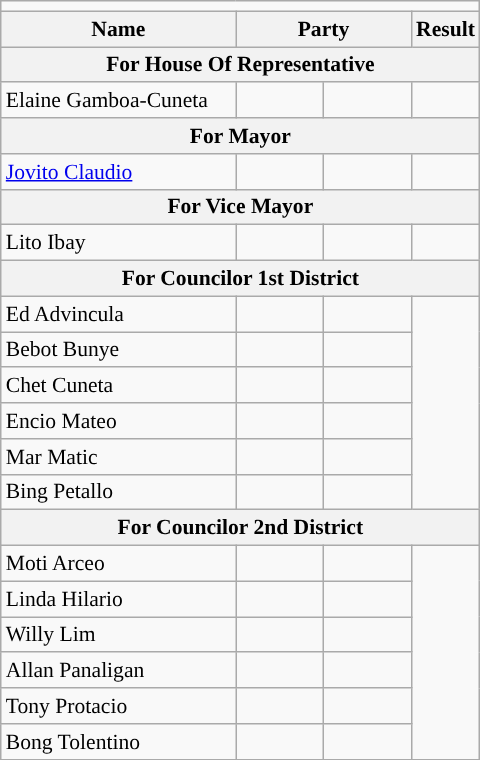<table class="wikitable" style="font-size:90%">
<tr>
<td colspan="4"></td>
</tr>
<tr>
<th width="150px">Name</th>
<th colspan="2" width="110px">Party</th>
<th>Result</th>
</tr>
<tr>
<th colspan="4">For House Of Representative</th>
</tr>
<tr>
<td>Elaine Gamboa-Cuneta</td>
<td></td>
<td></td>
</tr>
<tr>
<th colspan="4">For Mayor</th>
</tr>
<tr>
<td><a href='#'>Jovito Claudio</a></td>
<td></td>
<td></td>
</tr>
<tr>
<th colspan="4">For Vice Mayor</th>
</tr>
<tr>
<td>Lito Ibay</td>
<td></td>
<td></td>
</tr>
<tr>
<th colspan="4">For Councilor 1st District</th>
</tr>
<tr>
<td>Ed Advincula</td>
<td></td>
<td></td>
</tr>
<tr>
<td>Bebot Bunye</td>
<td></td>
<td></td>
</tr>
<tr>
<td>Chet Cuneta</td>
<td></td>
<td></td>
</tr>
<tr>
<td>Encio Mateo</td>
<td></td>
<td></td>
</tr>
<tr>
<td>Mar Matic</td>
<td></td>
<td></td>
</tr>
<tr>
<td>Bing Petallo</td>
<td></td>
<td></td>
</tr>
<tr>
<th colspan="4">For Councilor 2nd District</th>
</tr>
<tr>
<td>Moti Arceo</td>
<td></td>
<td></td>
</tr>
<tr>
<td>Linda Hilario</td>
<td></td>
<td></td>
</tr>
<tr>
<td>Willy Lim</td>
<td></td>
<td></td>
</tr>
<tr>
<td>Allan Panaligan</td>
<td></td>
<td></td>
</tr>
<tr>
<td>Tony Protacio</td>
<td></td>
<td></td>
</tr>
<tr>
<td>Bong Tolentino</td>
<td></td>
<td></td>
</tr>
<tr>
</tr>
</table>
